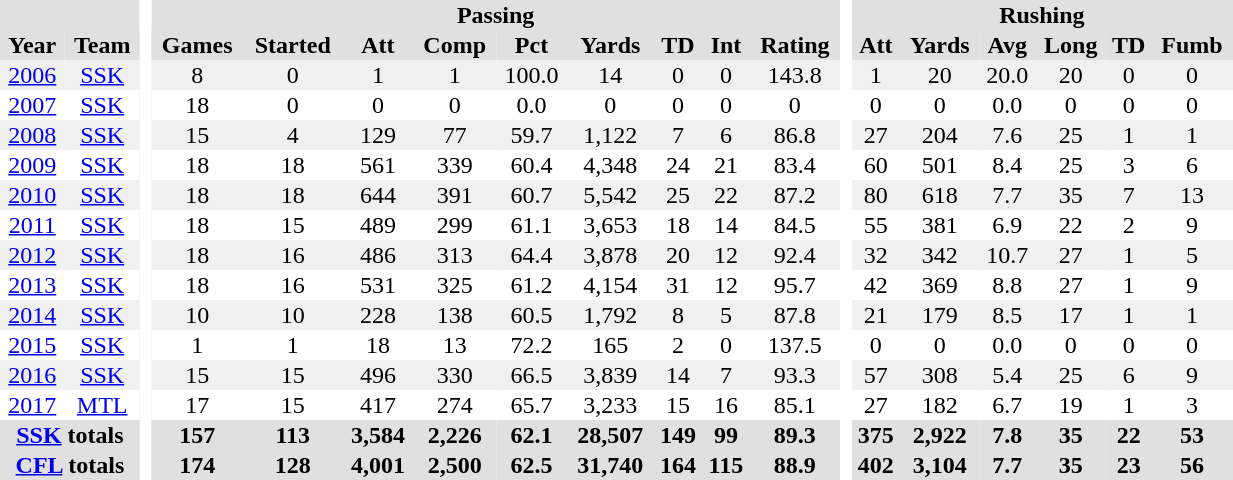<table BORDER="0" CELLPADDING="1" CELLSPACING="0" width="65%" style="text-align:center">
<tr bgcolor="#e0e0e0">
<th colspan="2"></th>
<th rowspan="99" bgcolor="#ffffff"> </th>
<th colspan="9">Passing</th>
<th rowspan="99" bgcolor="#ffffff"> </th>
<th colspan="6">Rushing</th>
</tr>
<tr bgcolor="#e0e0e0">
<th>Year</th>
<th>Team</th>
<th>Games</th>
<th>Started</th>
<th>Att</th>
<th>Comp</th>
<th>Pct</th>
<th>Yards</th>
<th>TD</th>
<th>Int</th>
<th>Rating</th>
<th>Att</th>
<th>Yards</th>
<th>Avg</th>
<th>Long</th>
<th>TD</th>
<th>Fumb</th>
</tr>
<tr ALIGN="center" bgcolor="#f0f0f0">
<td><a href='#'>2006</a></td>
<td><a href='#'>SSK</a></td>
<td>8</td>
<td>0</td>
<td>1</td>
<td>1</td>
<td>100.0</td>
<td>14</td>
<td>0</td>
<td>0</td>
<td>143.8</td>
<td>1</td>
<td>20</td>
<td>20.0</td>
<td>20</td>
<td>0</td>
<td>0</td>
</tr>
<tr ALIGN="center">
<td><a href='#'>2007</a></td>
<td><a href='#'>SSK</a></td>
<td>18</td>
<td>0</td>
<td>0</td>
<td>0</td>
<td>0.0</td>
<td>0</td>
<td>0</td>
<td>0</td>
<td>0</td>
<td>0</td>
<td>0</td>
<td>0.0</td>
<td>0</td>
<td>0</td>
<td>0</td>
</tr>
<tr ALIGN="center" bgcolor="#f0f0f0">
<td><a href='#'>2008</a></td>
<td><a href='#'>SSK</a></td>
<td>15</td>
<td>4</td>
<td>129</td>
<td>77</td>
<td>59.7</td>
<td>1,122</td>
<td>7</td>
<td>6</td>
<td>86.8</td>
<td>27</td>
<td>204</td>
<td>7.6</td>
<td>25</td>
<td>1</td>
<td>1</td>
</tr>
<tr ALIGN="center">
<td><a href='#'>2009</a></td>
<td><a href='#'>SSK</a></td>
<td>18</td>
<td>18</td>
<td>561</td>
<td>339</td>
<td>60.4</td>
<td>4,348</td>
<td>24</td>
<td>21</td>
<td>83.4</td>
<td>60</td>
<td>501</td>
<td>8.4</td>
<td>25</td>
<td>3</td>
<td>6</td>
</tr>
<tr ALIGN="center" bgcolor="#f0f0f0">
<td><a href='#'>2010</a></td>
<td><a href='#'>SSK</a></td>
<td>18</td>
<td>18</td>
<td>644</td>
<td>391</td>
<td>60.7</td>
<td>5,542</td>
<td>25</td>
<td>22</td>
<td>87.2</td>
<td>80</td>
<td>618</td>
<td>7.7</td>
<td>35</td>
<td>7</td>
<td>13</td>
</tr>
<tr ALIGN="center">
<td><a href='#'>2011</a></td>
<td><a href='#'>SSK</a></td>
<td>18</td>
<td>15</td>
<td>489</td>
<td>299</td>
<td>61.1</td>
<td>3,653</td>
<td>18</td>
<td>14</td>
<td>84.5</td>
<td>55</td>
<td>381</td>
<td>6.9</td>
<td>22</td>
<td>2</td>
<td>9</td>
</tr>
<tr ALIGN="center" bgcolor="#f0f0f0">
<td><a href='#'>2012</a></td>
<td><a href='#'>SSK</a></td>
<td>18</td>
<td>16</td>
<td>486</td>
<td>313</td>
<td>64.4</td>
<td>3,878</td>
<td>20</td>
<td>12</td>
<td>92.4</td>
<td>32</td>
<td>342</td>
<td>10.7</td>
<td>27</td>
<td>1</td>
<td>5</td>
</tr>
<tr ALIGN= "center">
<td><a href='#'>2013</a></td>
<td><a href='#'>SSK</a></td>
<td>18</td>
<td>16</td>
<td>531</td>
<td>325</td>
<td>61.2</td>
<td>4,154</td>
<td>31</td>
<td>12</td>
<td>95.7</td>
<td>42</td>
<td>369</td>
<td>8.8</td>
<td>27</td>
<td>1</td>
<td>9</td>
</tr>
<tr ALIGN="center" bgcolor="#f0f0f0">
<td><a href='#'>2014</a></td>
<td><a href='#'>SSK</a></td>
<td>10</td>
<td>10</td>
<td>228</td>
<td>138</td>
<td>60.5</td>
<td>1,792</td>
<td>8</td>
<td>5</td>
<td>87.8</td>
<td>21</td>
<td>179</td>
<td>8.5</td>
<td>17</td>
<td>1</td>
<td>1</td>
</tr>
<tr ALIGN= "center">
<td><a href='#'>2015</a></td>
<td><a href='#'>SSK</a></td>
<td>1</td>
<td>1</td>
<td>18</td>
<td>13</td>
<td>72.2</td>
<td>165</td>
<td>2</td>
<td>0</td>
<td>137.5</td>
<td>0</td>
<td>0</td>
<td>0.0</td>
<td>0</td>
<td>0</td>
<td>0</td>
</tr>
<tr ALIGN="center" bgcolor="#f0f0f0">
<td><a href='#'>2016</a></td>
<td><a href='#'>SSK</a></td>
<td>15</td>
<td>15</td>
<td>496</td>
<td>330</td>
<td>66.5</td>
<td>3,839</td>
<td>14</td>
<td>7</td>
<td>93.3</td>
<td>57</td>
<td>308</td>
<td>5.4</td>
<td>25</td>
<td>6</td>
<td>9</td>
</tr>
<tr ALIGN="center">
<td><a href='#'>2017</a></td>
<td><a href='#'>MTL</a></td>
<td>17</td>
<td>15</td>
<td>417</td>
<td>274</td>
<td>65.7</td>
<td>3,233</td>
<td>15</td>
<td>16</td>
<td>85.1</td>
<td>27</td>
<td>182</td>
<td>6.7</td>
<td>19</td>
<td>1</td>
<td>3</td>
</tr>
<tr bgcolor="#e0e0e0">
<th colspan="2"><a href='#'>SSK</a> totals</th>
<th>157</th>
<th>113</th>
<th>3,584</th>
<th>2,226</th>
<th>62.1</th>
<th>28,507</th>
<th>149</th>
<th>99</th>
<th>89.3</th>
<th>375</th>
<th>2,922</th>
<th>7.8</th>
<th>35</th>
<th>22</th>
<th>53</th>
</tr>
<tr bgcolor="#e0e0e0">
<th colspan="2"><a href='#'>CFL</a> totals</th>
<th>174</th>
<th>128</th>
<th>4,001</th>
<th>2,500</th>
<th>62.5</th>
<th>31,740</th>
<th>164</th>
<th>115</th>
<th>88.9</th>
<th>402</th>
<th>3,104</th>
<th>7.7</th>
<th>35</th>
<th>23</th>
<th>56</th>
</tr>
</table>
